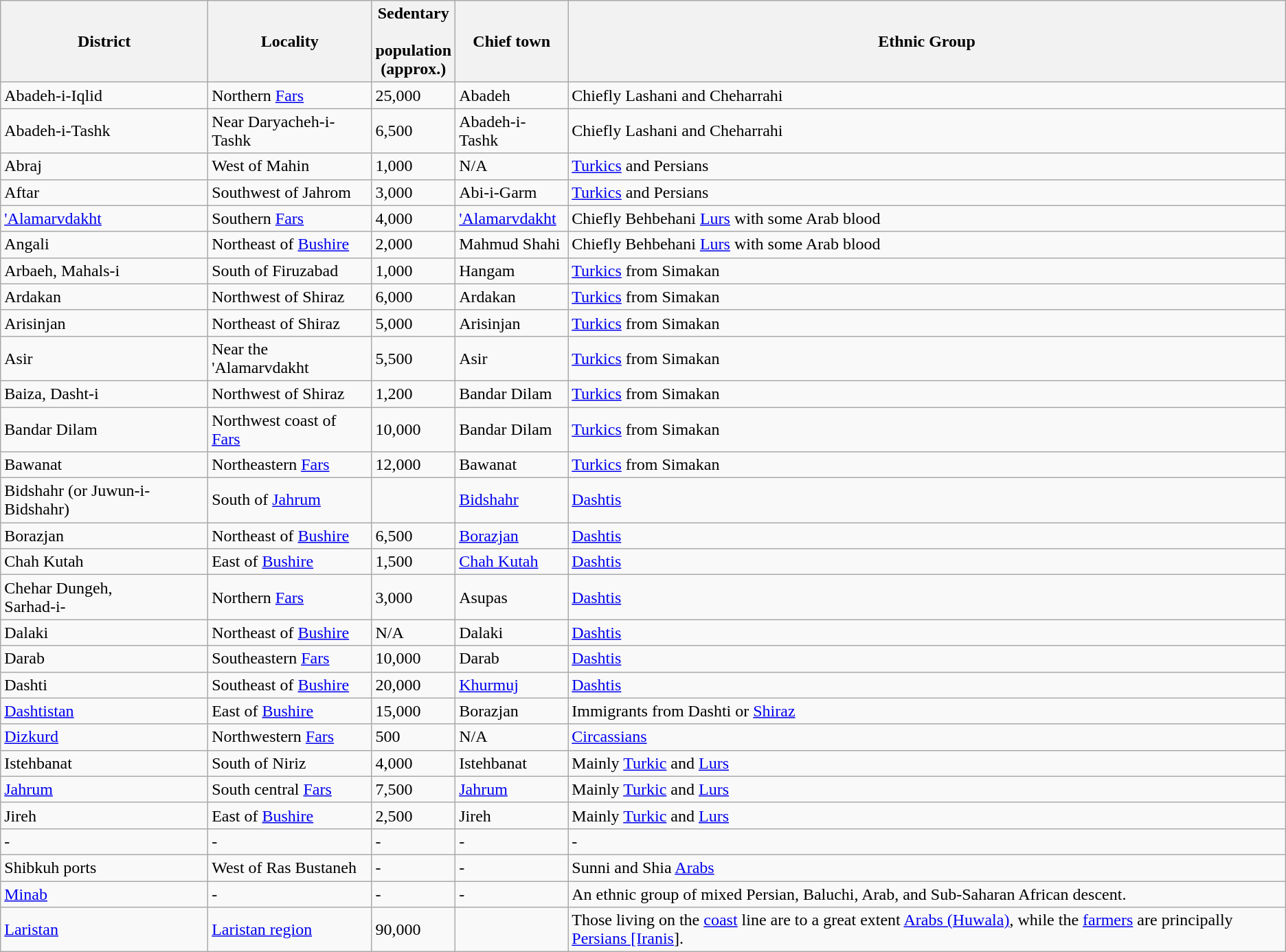<table class="wikitable">
<tr>
<th>District</th>
<th>Locality</th>
<th>Sedentary<br><br>population<br>(approx.)</th>
<th>Chief town</th>
<th>Ethnic Group</th>
</tr>
<tr>
<td>Abadeh-i-Iqlid</td>
<td>Northern <a href='#'>Fars</a></td>
<td>25,000</td>
<td>Abadeh</td>
<td>Chiefly Lashani and Cheharrahi</td>
</tr>
<tr>
<td>Abadeh-i-Tashk</td>
<td>Near Daryacheh-i-Tashk</td>
<td>6,500</td>
<td>Abadeh-i-Tashk</td>
<td>Chiefly Lashani and Cheharrahi</td>
</tr>
<tr>
<td>Abraj</td>
<td>West of Mahin</td>
<td>1,000</td>
<td>N/A</td>
<td><a href='#'>Turkics</a> and Persians</td>
</tr>
<tr>
<td>Aftar</td>
<td>Southwest of Jahrom</td>
<td>3,000</td>
<td>Abi-i-Garm</td>
<td><a href='#'>Turkics</a> and Persians</td>
</tr>
<tr>
<td><a href='#'>'Alamarvdakht</a></td>
<td>Southern <a href='#'>Fars</a></td>
<td>4,000</td>
<td><a href='#'>'Alamarvdakht</a></td>
<td>Chiefly Behbehani <a href='#'>Lurs</a> with some Arab blood</td>
</tr>
<tr>
<td>Angali</td>
<td>Northeast of <a href='#'>Bushire</a></td>
<td>2,000</td>
<td>Mahmud Shahi</td>
<td>Chiefly Behbehani <a href='#'>Lurs</a> with some Arab blood</td>
</tr>
<tr>
<td>Arbaeh, Mahals-i</td>
<td>South of Firuzabad</td>
<td>1,000</td>
<td>Hangam</td>
<td><a href='#'>Turkics</a> from Simakan</td>
</tr>
<tr>
<td>Ardakan</td>
<td>Northwest of Shiraz</td>
<td>6,000</td>
<td>Ardakan</td>
<td><a href='#'>Turkics</a> from Simakan</td>
</tr>
<tr>
<td>Arisinjan</td>
<td>Northeast of Shiraz</td>
<td>5,000</td>
<td>Arisinjan</td>
<td><a href='#'>Turkics</a> from Simakan</td>
</tr>
<tr>
<td>Asir</td>
<td>Near the 'Alamarvdakht</td>
<td>5,500</td>
<td>Asir</td>
<td><a href='#'>Turkics</a> from Simakan</td>
</tr>
<tr>
<td>Baiza, Dasht-i</td>
<td>Northwest of Shiraz</td>
<td>1,200</td>
<td>Bandar Dilam</td>
<td><a href='#'>Turkics</a> from Simakan</td>
</tr>
<tr>
<td>Bandar Dilam</td>
<td>Northwest coast of <a href='#'>Fars</a></td>
<td>10,000</td>
<td>Bandar Dilam</td>
<td><a href='#'>Turkics</a> from Simakan</td>
</tr>
<tr>
<td>Bawanat</td>
<td>Northeastern <a href='#'>Fars</a></td>
<td>12,000</td>
<td>Bawanat</td>
<td><a href='#'>Turkics</a> from Simakan</td>
</tr>
<tr>
<td>Bidshahr (or Juwun-i-Bidshahr)</td>
<td>South of <a href='#'>Jahrum</a></td>
<td></td>
<td><a href='#'>Bidshahr</a></td>
<td><a href='#'>Dashtis</a></td>
</tr>
<tr>
<td>Borazjan</td>
<td>Northeast of <a href='#'>Bushire</a></td>
<td>6,500</td>
<td><a href='#'>Borazjan</a></td>
<td><a href='#'>Dashtis</a></td>
</tr>
<tr>
<td>Chah Kutah</td>
<td>East of <a href='#'>Bushire</a></td>
<td>1,500</td>
<td><a href='#'>Chah Kutah</a></td>
<td><a href='#'>Dashtis</a></td>
</tr>
<tr>
<td>Chehar Dungeh,<br>Sarhad-i-</td>
<td>Northern <a href='#'>Fars</a></td>
<td>3,000</td>
<td>Asupas</td>
<td><a href='#'>Dashtis</a></td>
</tr>
<tr>
<td>Dalaki</td>
<td>Northeast of <a href='#'>Bushire</a></td>
<td>N/A</td>
<td>Dalaki</td>
<td><a href='#'>Dashtis</a></td>
</tr>
<tr>
<td>Darab</td>
<td>Southeastern <a href='#'>Fars</a></td>
<td>10,000</td>
<td>Darab</td>
<td><a href='#'>Dashtis</a></td>
</tr>
<tr>
<td>Dashti</td>
<td>Southeast of <a href='#'>Bushire</a></td>
<td>20,000</td>
<td><a href='#'>Khurmuj</a></td>
<td><a href='#'>Dashtis</a></td>
</tr>
<tr>
<td><a href='#'>Dashtistan</a></td>
<td>East of <a href='#'>Bushire</a></td>
<td>15,000</td>
<td>Borazjan</td>
<td>Immigrants from Dashti or <a href='#'>Shiraz</a></td>
</tr>
<tr>
<td><a href='#'>Dizkurd</a></td>
<td>Northwestern <a href='#'>Fars</a></td>
<td>500</td>
<td>N/A</td>
<td><a href='#'>Circassians</a></td>
</tr>
<tr>
<td>Istehbanat</td>
<td>South of Niriz</td>
<td>4,000</td>
<td>Istehbanat</td>
<td>Mainly <a href='#'>Turkic</a> and <a href='#'>Lurs</a></td>
</tr>
<tr>
<td><a href='#'>Jahrum</a></td>
<td>South central <a href='#'>Fars</a></td>
<td>7,500</td>
<td><a href='#'>Jahrum</a></td>
<td>Mainly <a href='#'>Turkic</a> and <a href='#'>Lurs</a></td>
</tr>
<tr>
<td>Jireh</td>
<td>East of <a href='#'>Bushire</a></td>
<td>2,500</td>
<td>Jireh</td>
<td>Mainly <a href='#'>Turkic</a> and <a href='#'>Lurs</a></td>
</tr>
<tr>
<td>-</td>
<td>-</td>
<td>-</td>
<td>-</td>
<td>-</td>
</tr>
<tr>
<td>Shibkuh ports</td>
<td>West of Ras Bustaneh</td>
<td>-</td>
<td>-</td>
<td>Sunni and Shia <a href='#'>Arabs</a></td>
</tr>
<tr>
<td><a href='#'>Minab</a></td>
<td>-</td>
<td>-</td>
<td>-</td>
<td>An ethnic group of mixed Persian, Baluchi, Arab, and Sub-Saharan African descent.</td>
</tr>
<tr>
<td><a href='#'>Laristan</a></td>
<td><a href='#'>Laristan region</a></td>
<td>90,000</td>
<td></td>
<td>Those living on the <a href='#'>coast</a> line are to a great extent <a href='#'>Arabs (Huwala)</a>, while the <a href='#'>farmers</a> are principally <a href='#'>Persians [Iranis</a>].</td>
</tr>
</table>
